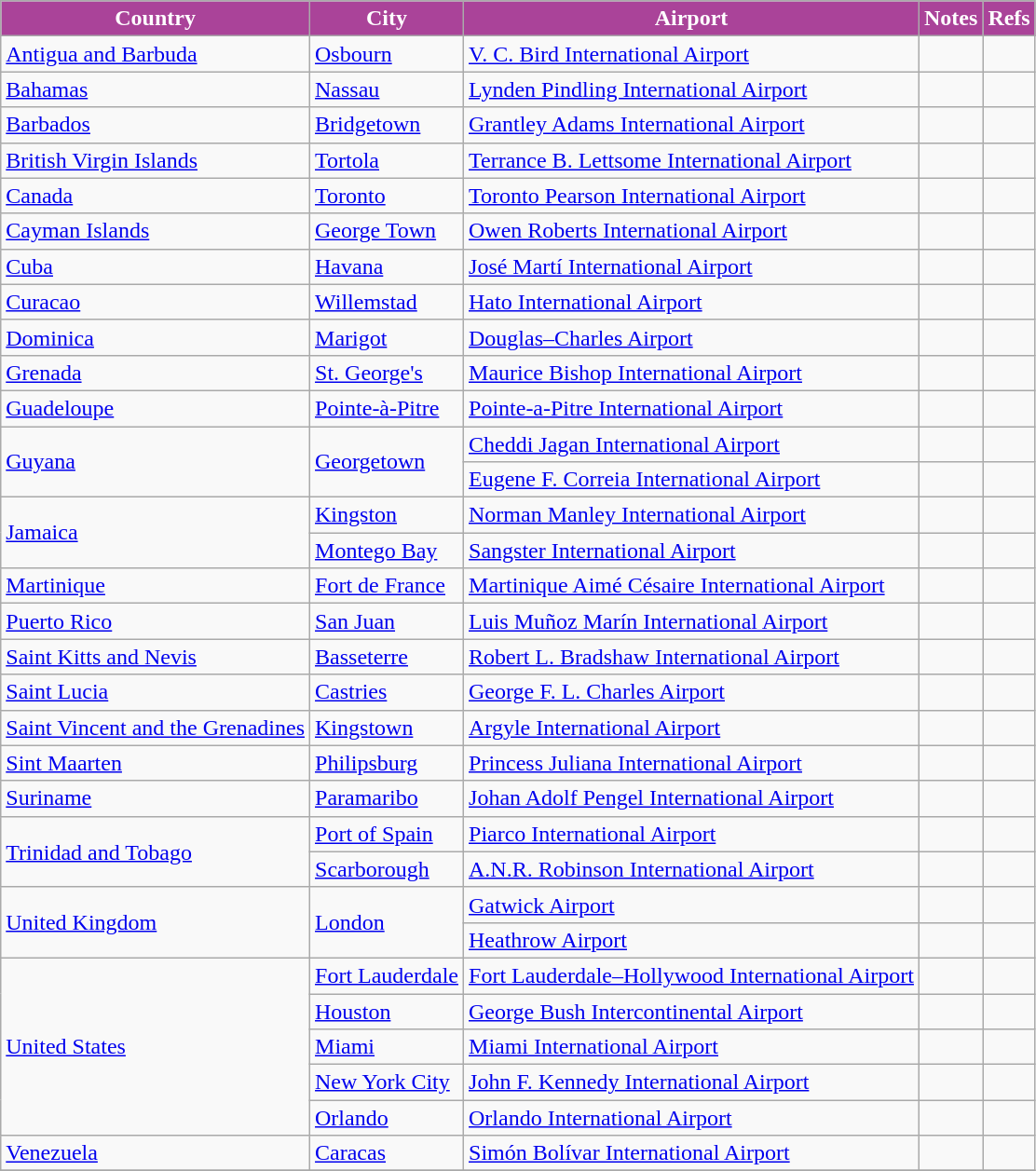<table class="sortable wikitable">
<tr>
<th style="background-color:#AA4399;color: white">Country</th>
<th style="background-color:#AA4399;color: white">City</th>
<th style="background-color:#AA4399;color: white">Airport</th>
<th style="background-color:#AA4399;color: white">Notes</th>
<th style="background-color:#AA4399;color: white" class="unsortable">Refs</th>
</tr>
<tr>
<td><a href='#'>Antigua and Barbuda</a></td>
<td><a href='#'>Osbourn</a></td>
<td><a href='#'>V. C. Bird International Airport</a></td>
<td align=center></td>
<td align=center></td>
</tr>
<tr>
<td><a href='#'>Bahamas</a></td>
<td><a href='#'>Nassau</a></td>
<td><a href='#'>Lynden Pindling International Airport</a></td>
<td align=center></td>
<td align=center></td>
</tr>
<tr>
<td><a href='#'>Barbados</a></td>
<td><a href='#'>Bridgetown</a></td>
<td><a href='#'>Grantley Adams International Airport</a></td>
<td align=center></td>
<td align=center></td>
</tr>
<tr>
<td><a href='#'>British Virgin Islands</a></td>
<td><a href='#'>Tortola</a></td>
<td><a href='#'>Terrance B. Lettsome International Airport</a></td>
<td></td>
<td align=center></td>
</tr>
<tr>
<td><a href='#'>Canada</a></td>
<td><a href='#'>Toronto</a></td>
<td><a href='#'>Toronto Pearson International Airport</a></td>
<td align=center></td>
<td align=center></td>
</tr>
<tr>
<td><a href='#'>Cayman Islands</a></td>
<td><a href='#'>George Town</a></td>
<td><a href='#'>Owen Roberts International Airport</a></td>
<td></td>
<td align=center></td>
</tr>
<tr>
<td><a href='#'>Cuba</a></td>
<td><a href='#'>Havana</a></td>
<td><a href='#'>José Martí International Airport</a></td>
<td align=center></td>
<td align=center></td>
</tr>
<tr>
<td><a href='#'>Curacao</a></td>
<td><a href='#'>Willemstad</a></td>
<td><a href='#'>Hato International Airport</a></td>
<td align=center></td>
<td align=center></td>
</tr>
<tr>
<td><a href='#'>Dominica</a></td>
<td><a href='#'>Marigot</a></td>
<td><a href='#'>Douglas–Charles Airport</a></td>
<td align=center></td>
<td align=center></td>
</tr>
<tr>
<td><a href='#'>Grenada</a></td>
<td><a href='#'>St. George's</a></td>
<td><a href='#'>Maurice Bishop International Airport</a></td>
<td align=center></td>
<td align=center></td>
</tr>
<tr>
<td><a href='#'>Guadeloupe</a></td>
<td><a href='#'>Pointe-à-Pitre</a></td>
<td><a href='#'>Pointe-a-Pitre International Airport</a></td>
<td></td>
<td align=center></td>
</tr>
<tr>
<td rowspan="2"><a href='#'>Guyana</a></td>
<td rowspan="2"><a href='#'>Georgetown</a></td>
<td><a href='#'>Cheddi Jagan International Airport</a></td>
<td align=center></td>
<td align=center></td>
</tr>
<tr>
<td><a href='#'>Eugene F. Correia International Airport</a></td>
<td align=center></td>
<td align=center></td>
</tr>
<tr>
<td rowspan="2"><a href='#'>Jamaica</a></td>
<td><a href='#'>Kingston</a></td>
<td><a href='#'>Norman Manley International Airport</a></td>
<td></td>
<td align=center></td>
</tr>
<tr>
<td><a href='#'>Montego Bay</a></td>
<td><a href='#'>Sangster International Airport</a></td>
<td></td>
<td align=center></td>
</tr>
<tr>
<td><a href='#'>Martinique</a></td>
<td><a href='#'>Fort de France</a></td>
<td><a href='#'>Martinique Aimé Césaire International Airport</a></td>
<td></td>
<td align=center></td>
</tr>
<tr>
<td><a href='#'>Puerto Rico</a></td>
<td><a href='#'>San Juan</a></td>
<td><a href='#'>Luis Muñoz Marín International Airport</a></td>
<td align=center></td>
<td align=center></td>
</tr>
<tr>
<td><a href='#'>Saint Kitts and Nevis</a></td>
<td><a href='#'>Basseterre</a></td>
<td><a href='#'>Robert L. Bradshaw International Airport</a></td>
<td align=center></td>
<td align=center></td>
</tr>
<tr>
<td><a href='#'>Saint Lucia</a></td>
<td><a href='#'>Castries</a></td>
<td><a href='#'>George F. L. Charles Airport</a></td>
<td align=center></td>
<td align=center></td>
</tr>
<tr>
<td><a href='#'>Saint Vincent and the Grenadines</a></td>
<td><a href='#'>Kingstown</a></td>
<td><a href='#'>Argyle International Airport</a></td>
<td align=center></td>
<td align=center></td>
</tr>
<tr>
<td><a href='#'>Sint Maarten</a></td>
<td><a href='#'>Philipsburg</a></td>
<td><a href='#'>Princess Juliana International Airport</a></td>
<td align=center></td>
<td align=center></td>
</tr>
<tr>
<td><a href='#'>Suriname</a></td>
<td><a href='#'>Paramaribo</a></td>
<td><a href='#'>Johan Adolf Pengel International Airport</a></td>
<td align=center></td>
<td align=center></td>
</tr>
<tr>
<td rowspan="2"><a href='#'>Trinidad and Tobago</a></td>
<td><a href='#'>Port of Spain</a></td>
<td><a href='#'>Piarco International Airport</a></td>
<td></td>
<td align=center></td>
</tr>
<tr>
<td><a href='#'>Scarborough</a></td>
<td><a href='#'>A.N.R. Robinson International Airport</a></td>
<td align=center></td>
<td align=center></td>
</tr>
<tr>
<td rowspan="2"><a href='#'>United Kingdom</a></td>
<td rowspan="2"><a href='#'>London</a></td>
<td><a href='#'>Gatwick Airport</a></td>
<td></td>
<td align=center></td>
</tr>
<tr>
<td><a href='#'>Heathrow Airport</a></td>
<td></td>
<td align=center></td>
</tr>
<tr>
<td rowspan="5"><a href='#'>United States</a></td>
<td><a href='#'>Fort Lauderdale</a></td>
<td><a href='#'>Fort Lauderdale–Hollywood International Airport</a></td>
<td align=center></td>
<td align=center></td>
</tr>
<tr>
<td><a href='#'>Houston</a></td>
<td><a href='#'>George Bush Intercontinental Airport</a></td>
<td></td>
<td align=center></td>
</tr>
<tr>
<td><a href='#'>Miami</a></td>
<td><a href='#'>Miami International Airport</a></td>
<td align=center></td>
<td align=center></td>
</tr>
<tr>
<td><a href='#'>New York City</a></td>
<td><a href='#'>John F. Kennedy International Airport</a></td>
<td align=center></td>
<td align=center></td>
</tr>
<tr>
<td><a href='#'>Orlando</a></td>
<td><a href='#'>Orlando International Airport</a></td>
<td align=center></td>
<td align=center></td>
</tr>
<tr>
<td><a href='#'>Venezuela</a></td>
<td><a href='#'>Caracas</a></td>
<td><a href='#'>Simón Bolívar International Airport</a></td>
<td align=center></td>
<td align=center></td>
</tr>
<tr>
</tr>
</table>
